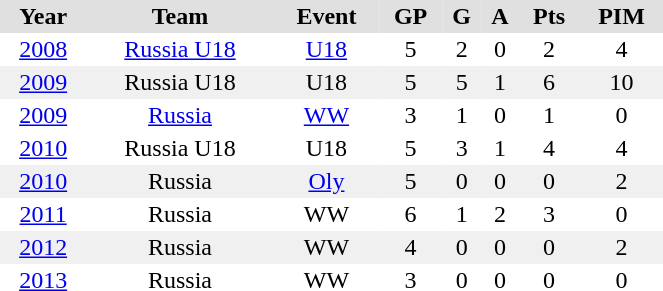<table BORDER="0" CELLPADDING="2" CELLSPACING="0" width="35%">
<tr ALIGN="center" bgcolor="#e0e0e0">
<th>Year</th>
<th>Team</th>
<th>Event</th>
<th>GP</th>
<th>G</th>
<th>A</th>
<th>Pts</th>
<th>PIM</th>
</tr>
<tr ALIGN="center">
<td><a href='#'>2008</a></td>
<td><a href='#'>Russia U18</a></td>
<td><a href='#'>U18</a></td>
<td>5</td>
<td>2</td>
<td>0</td>
<td>2</td>
<td>4</td>
</tr>
<tr ALIGN="center" bgcolor="#f0f0f0">
<td><a href='#'>2009</a></td>
<td>Russia U18</td>
<td>U18</td>
<td>5</td>
<td>5</td>
<td>1</td>
<td>6</td>
<td>10</td>
</tr>
<tr ALIGN="center">
<td><a href='#'>2009</a></td>
<td><a href='#'>Russia</a></td>
<td><a href='#'>WW</a></td>
<td>3</td>
<td>1</td>
<td>0</td>
<td>1</td>
<td>0</td>
</tr>
<tr ALIGN="center">
<td><a href='#'>2010</a></td>
<td>Russia U18</td>
<td>U18</td>
<td>5</td>
<td>3</td>
<td>1</td>
<td>4</td>
<td>4</td>
</tr>
<tr ALIGN="center" bgcolor="#f0f0f0">
<td><a href='#'>2010</a></td>
<td>Russia</td>
<td><a href='#'>Oly</a></td>
<td>5</td>
<td>0</td>
<td>0</td>
<td>0</td>
<td>2</td>
</tr>
<tr ALIGN="center">
<td><a href='#'>2011</a></td>
<td>Russia</td>
<td>WW</td>
<td>6</td>
<td>1</td>
<td>2</td>
<td>3</td>
<td>0</td>
</tr>
<tr ALIGN="center" bgcolor="#f0f0f0">
<td><a href='#'>2012</a></td>
<td>Russia</td>
<td>WW</td>
<td>4</td>
<td>0</td>
<td>0</td>
<td>0</td>
<td>2</td>
</tr>
<tr ALIGN="center">
<td><a href='#'>2013</a></td>
<td>Russia</td>
<td>WW</td>
<td>3</td>
<td>0</td>
<td>0</td>
<td>0</td>
<td>0</td>
</tr>
</table>
